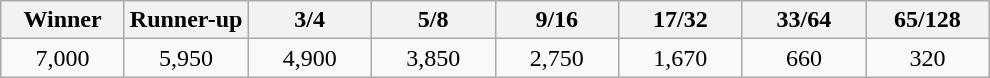<table class="wikitable" style="text-align:center">
<tr>
<th width="75">Winner</th>
<th width="75">Runner-up</th>
<th width="75">3/4</th>
<th width="75">5/8</th>
<th width="75">9/16</th>
<th width="75">17/32</th>
<th width="75">33/64</th>
<th width="75">65/128</th>
</tr>
<tr>
<td>7,000</td>
<td>5,950</td>
<td>4,900</td>
<td>3,850</td>
<td>2,750</td>
<td>1,670</td>
<td>660</td>
<td>320</td>
</tr>
</table>
